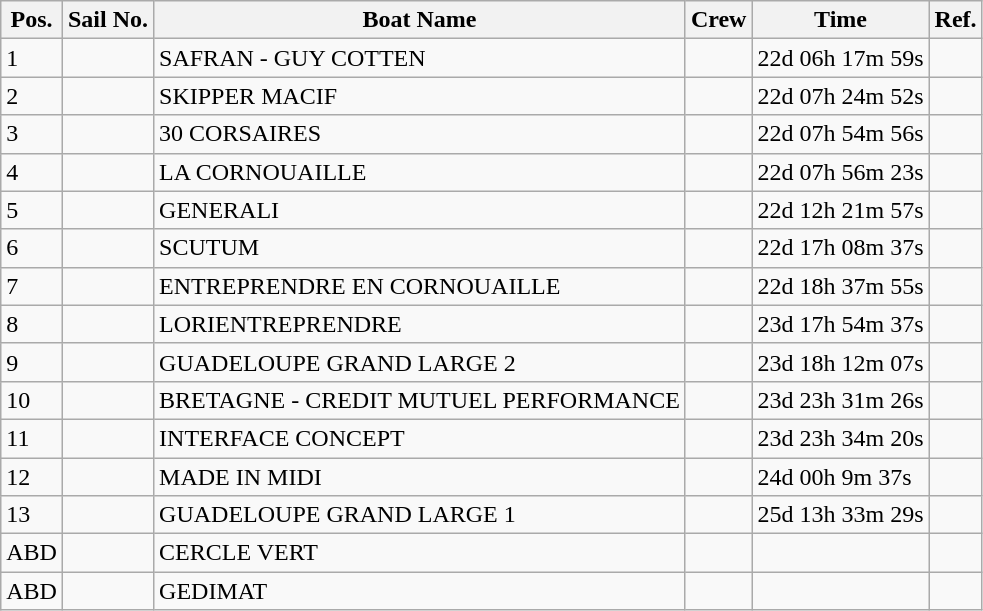<table class="wikitable sortable">
<tr>
<th>Pos.</th>
<th>Sail No.</th>
<th>Boat Name</th>
<th>Crew</th>
<th>Time</th>
<th>Ref.</th>
</tr>
<tr>
<td>1</td>
<td></td>
<td>SAFRAN - GUY COTTEN</td>
<td> <br>  </td>
<td>22d 06h 17m 59s</td>
<td></td>
</tr>
<tr>
<td>2</td>
<td></td>
<td>SKIPPER MACIF</td>
<td> <br>  </td>
<td>22d 07h 24m 52s</td>
<td></td>
</tr>
<tr>
<td>3</td>
<td></td>
<td>30 CORSAIRES</td>
<td> <br>  </td>
<td>22d 07h 54m 56s</td>
<td></td>
</tr>
<tr>
<td>4</td>
<td></td>
<td>LA CORNOUAILLE</td>
<td> <br>  </td>
<td>22d 07h 56m 23s</td>
<td></td>
</tr>
<tr>
<td>5</td>
<td></td>
<td>GENERALI</td>
<td> <br>  </td>
<td>22d 12h 21m 57s</td>
<td></td>
</tr>
<tr>
<td>6</td>
<td></td>
<td>SCUTUM</td>
<td> <br>  </td>
<td>22d 17h 08m 37s</td>
<td></td>
</tr>
<tr>
<td>7</td>
<td></td>
<td>ENTREPRENDRE EN CORNOUAILLE</td>
<td> <br>  </td>
<td>22d 18h 37m 55s</td>
<td></td>
</tr>
<tr>
<td>8</td>
<td></td>
<td>LORIENTREPRENDRE</td>
<td> <br>  </td>
<td>23d 17h 54m 37s</td>
<td></td>
</tr>
<tr>
<td>9</td>
<td></td>
<td>GUADELOUPE GRAND LARGE 2</td>
<td> <br>  </td>
<td>23d 18h 12m 07s</td>
<td></td>
</tr>
<tr>
<td>10</td>
<td></td>
<td>BRETAGNE - CREDIT MUTUEL PERFORMANCE</td>
<td> <br>  </td>
<td>23d 23h 31m 26s</td>
<td></td>
</tr>
<tr>
<td>11</td>
<td></td>
<td>INTERFACE CONCEPT</td>
<td> <br>  </td>
<td>23d 23h 34m 20s</td>
<td></td>
</tr>
<tr>
<td>12</td>
<td></td>
<td>MADE IN MIDI</td>
<td> <br>  </td>
<td>24d 00h 9m 37s</td>
<td></td>
</tr>
<tr>
<td>13</td>
<td></td>
<td>GUADELOUPE GRAND LARGE 1</td>
<td> <br>  </td>
<td>25d 13h 33m 29s</td>
<td></td>
</tr>
<tr>
<td>ABD</td>
<td></td>
<td>CERCLE VERT</td>
<td> <br>  </td>
<td></td>
<td></td>
</tr>
<tr>
<td>ABD</td>
<td></td>
<td>GEDIMAT</td>
<td> <br>  </td>
<td></td>
<td></td>
</tr>
</table>
